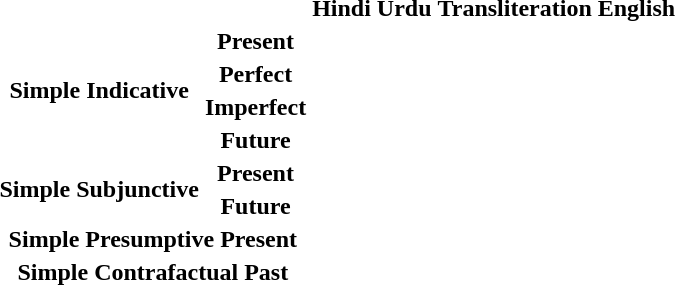<table>
<tr>
<th colspan=2></th>
<th align="right">Hindi</th>
<th>Urdu</th>
<th align="left">Transliteration</th>
<th align="left">English</th>
</tr>
<tr>
<th rowspan=4>Simple Indicative</th>
<th>Present</th>
<td></td>
<td></td>
<td></td>
<td></td>
</tr>
<tr>
<th>Perfect</th>
<td></td>
<td></td>
<td></td>
<td></td>
</tr>
<tr>
<th>Imperfect</th>
<td></td>
<td></td>
<td></td>
<td></td>
</tr>
<tr>
<th>Future</th>
<td></td>
<td></td>
<td></td>
<td></td>
</tr>
<tr>
<th rowspan=2>Simple Subjunctive</th>
<th>Present</th>
<td></td>
<td></td>
<td></td>
<td></td>
</tr>
<tr>
<th>Future</th>
<td></td>
<td></td>
<td></td>
<td></td>
</tr>
<tr>
<th colspan=2>Simple Presumptive Present</th>
<td></td>
<td></td>
<td></td>
<td></td>
</tr>
<tr>
<th colspan=2>Simple Contrafactual Past</th>
<td></td>
<td></td>
<td></td>
<td></td>
</tr>
</table>
